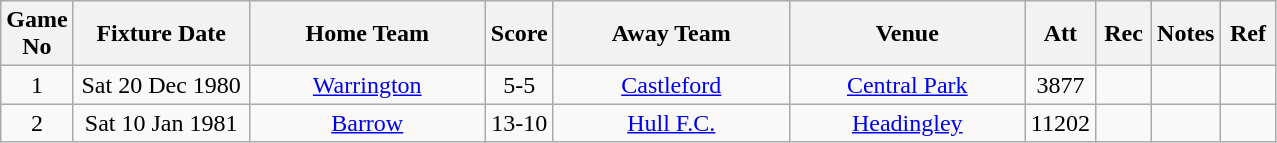<table class="wikitable" style="text-align:center;">
<tr>
<th width=10 abbr="No">Game No</th>
<th width=110 abbr="Date">Fixture Date</th>
<th width=150 abbr="Home Team">Home Team</th>
<th width=20 abbr="Score">Score</th>
<th width=150 abbr="Away Team">Away Team</th>
<th width=150 abbr="Venue">Venue</th>
<th width=30 abbr="Att">Att</th>
<th width=30 abbr="Rec">Rec</th>
<th width=20 abbr="Notes">Notes</th>
<th width=30 abbr="Ref">Ref</th>
</tr>
<tr>
<td>1</td>
<td>Sat 20 Dec 1980</td>
<td><a href='#'>Warrington</a></td>
<td>5-5</td>
<td><a href='#'>Castleford</a></td>
<td><a href='#'>Central Park</a></td>
<td>3877</td>
<td></td>
<td></td>
<td></td>
</tr>
<tr>
<td>2</td>
<td>Sat 10 Jan 1981</td>
<td><a href='#'>Barrow</a></td>
<td>13-10</td>
<td><a href='#'>Hull F.C.</a></td>
<td><a href='#'>Headingley</a></td>
<td>11202</td>
<td></td>
<td></td>
<td></td>
</tr>
</table>
